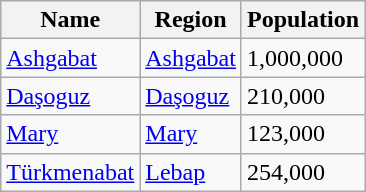<table class="wikitable sortable sticky-header col3right">
<tr>
<th>Name</th>
<th>Region</th>
<th>Population</th>
</tr>
<tr>
<td><a href='#'>Ashgabat</a></td>
<td><a href='#'>Ashgabat</a></td>
<td>1,000,000</td>
</tr>
<tr>
<td><a href='#'>Daşoguz</a></td>
<td><a href='#'>Daşoguz</a></td>
<td>210,000</td>
</tr>
<tr>
<td><a href='#'>Mary</a></td>
<td><a href='#'>Mary</a></td>
<td>123,000</td>
</tr>
<tr>
<td><a href='#'>Türkmenabat</a></td>
<td><a href='#'>Lebap</a></td>
<td>254,000</td>
</tr>
</table>
